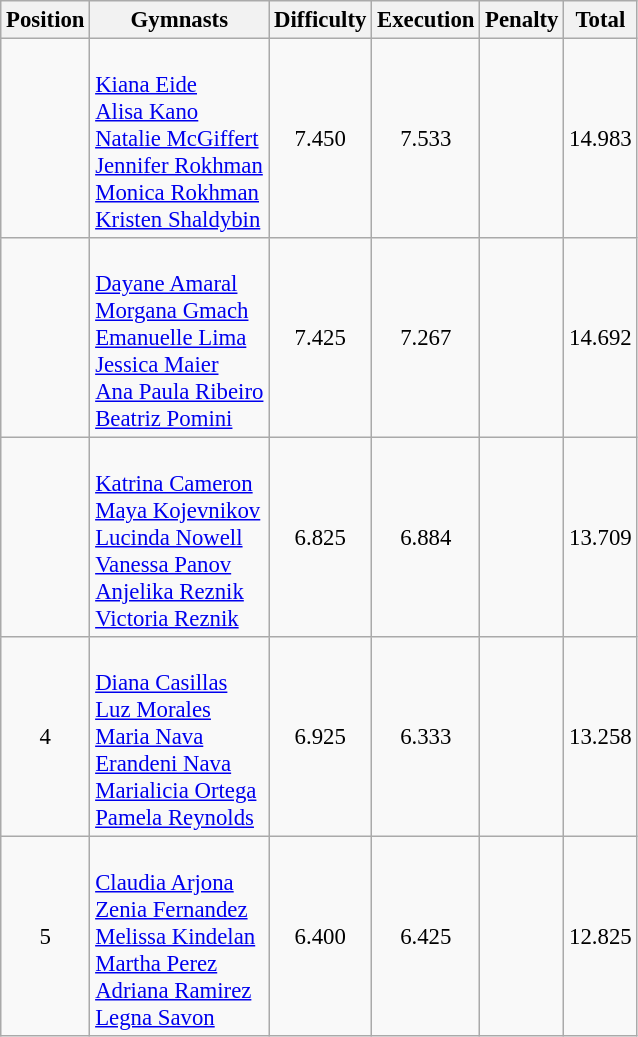<table class="wikitable sortable" style="text-align:center; font-size:95%">
<tr>
<th>Position</th>
<th>Gymnasts</th>
<th>Difficulty</th>
<th>Execution</th>
<th>Penalty</th>
<th>Total</th>
</tr>
<tr>
<td></td>
<td align=left> <br> <a href='#'>Kiana Eide</a><br><a href='#'>Alisa Kano</a><br><a href='#'>Natalie McGiffert</a><br><a href='#'>Jennifer Rokhman</a><br><a href='#'>Monica Rokhman</a><br><a href='#'>Kristen Shaldybin</a></td>
<td>7.450</td>
<td>7.533</td>
<td></td>
<td>14.983</td>
</tr>
<tr>
<td></td>
<td align=left> <br> <a href='#'>Dayane Amaral</a><br><a href='#'>Morgana Gmach</a><br><a href='#'>Emanuelle Lima</a><br><a href='#'>Jessica Maier</a><br><a href='#'>Ana Paula Ribeiro</a><br><a href='#'>Beatriz Pomini</a></td>
<td>7.425</td>
<td>7.267</td>
<td></td>
<td>14.692</td>
</tr>
<tr>
<td></td>
<td align=left> <br> <a href='#'>Katrina Cameron</a> <br> <a href='#'>Maya Kojevnikov</a> <br> <a href='#'>Lucinda Nowell</a> <br> <a href='#'>Vanessa Panov</a> <br> <a href='#'>Anjelika Reznik</a> <br><a href='#'>Victoria Reznik</a></td>
<td>6.825</td>
<td>6.884</td>
<td></td>
<td>13.709</td>
</tr>
<tr>
<td>4</td>
<td align=left> <br> <a href='#'>Diana Casillas</a> <br> <a href='#'>Luz Morales</a> <br> <a href='#'>Maria Nava</a> <br> <a href='#'>Erandeni Nava</a> <br> <a href='#'>Marialicia Ortega</a> <br> <a href='#'>Pamela Reynolds</a></td>
<td>6.925</td>
<td>6.333</td>
<td></td>
<td>13.258</td>
</tr>
<tr>
<td>5</td>
<td align=left> <br> <a href='#'>Claudia Arjona</a><br><a href='#'>Zenia Fernandez</a><br><a href='#'>Melissa Kindelan</a><br><a href='#'>Martha Perez</a><br><a href='#'>Adriana Ramirez</a><br><a href='#'>Legna Savon</a></td>
<td>6.400</td>
<td>6.425</td>
<td></td>
<td>12.825</td>
</tr>
</table>
